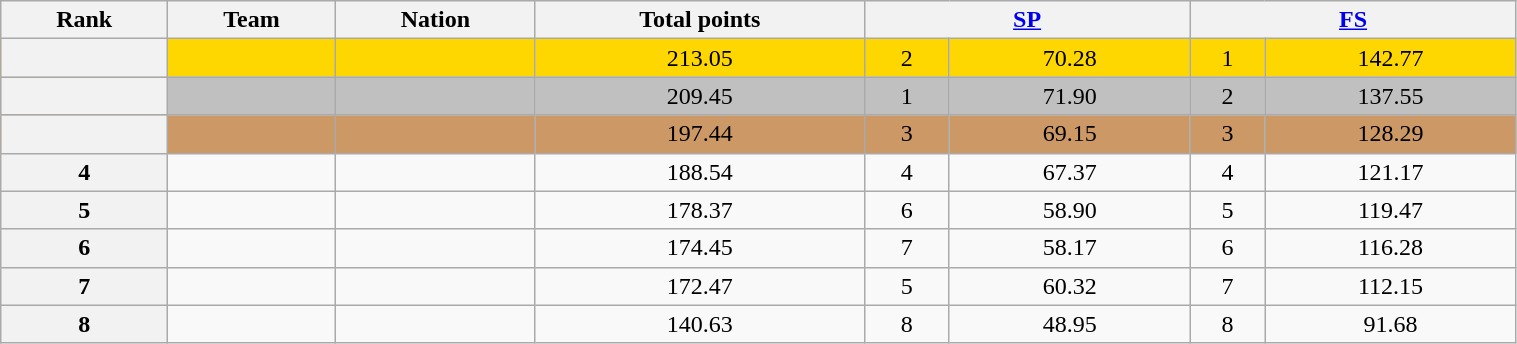<table class="wikitable sortable" style="text-align:center;" width="80%">
<tr>
<th scope="col">Rank</th>
<th scope="col">Team</th>
<th scope="col">Nation</th>
<th scope="col">Total points</th>
<th scope="col" colspan="2" width="80px"><a href='#'>SP</a></th>
<th scope="col" colspan="2" width="80px"><a href='#'>FS</a></th>
</tr>
<tr bgcolor="gold">
<th scope="row"></th>
<td align="left"></td>
<td align="left"></td>
<td>213.05</td>
<td>2</td>
<td>70.28</td>
<td>1</td>
<td>142.77</td>
</tr>
<tr bgcolor="silver">
<th scope="row"></th>
<td align="left"></td>
<td align="left"></td>
<td>209.45</td>
<td>1</td>
<td>71.90</td>
<td>2</td>
<td>137.55</td>
</tr>
<tr bgcolor="cc9966">
<th scope="row"></th>
<td align="left"></td>
<td align="left"></td>
<td>197.44</td>
<td>3</td>
<td>69.15</td>
<td>3</td>
<td>128.29</td>
</tr>
<tr>
<th scope="row">4</th>
<td align="left"></td>
<td align="left"></td>
<td>188.54</td>
<td>4</td>
<td>67.37</td>
<td>4</td>
<td>121.17</td>
</tr>
<tr>
<th scope="row">5</th>
<td align="left"></td>
<td align="left"></td>
<td>178.37</td>
<td>6</td>
<td>58.90</td>
<td>5</td>
<td>119.47</td>
</tr>
<tr>
<th scope="row">6</th>
<td align="left"></td>
<td align="left"></td>
<td>174.45</td>
<td>7</td>
<td>58.17</td>
<td>6</td>
<td>116.28</td>
</tr>
<tr>
<th scope="row">7</th>
<td align="left"></td>
<td align="left"></td>
<td>172.47</td>
<td>5</td>
<td>60.32</td>
<td>7</td>
<td>112.15</td>
</tr>
<tr>
<th scope="row">8</th>
<td align="left"></td>
<td align="left"></td>
<td>140.63</td>
<td>8</td>
<td>48.95</td>
<td>8</td>
<td>91.68</td>
</tr>
</table>
